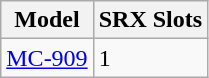<table class="wikitable sortable">
<tr>
<th>Model</th>
<th>SRX Slots</th>
</tr>
<tr>
<td><a href='#'>MC-909</a></td>
<td>1</td>
</tr>
</table>
